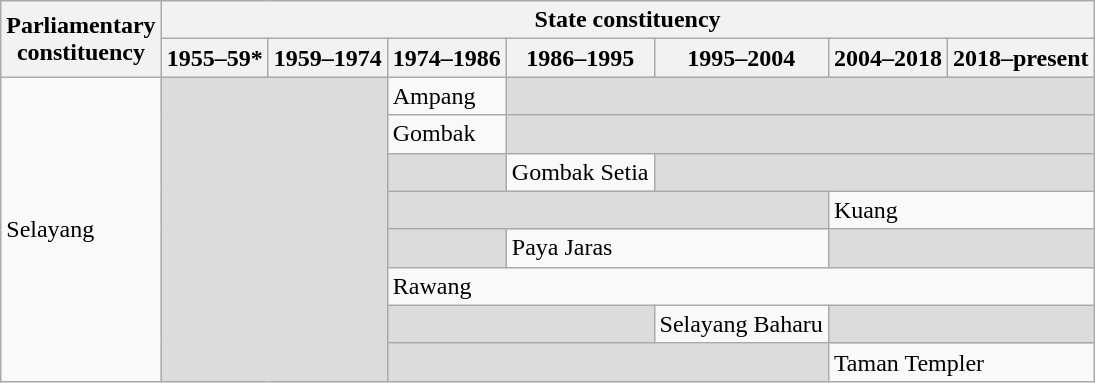<table class="wikitable">
<tr>
<th rowspan="2">Parliamentary<br>constituency</th>
<th colspan="7">State constituency</th>
</tr>
<tr>
<th>1955–59*</th>
<th>1959–1974</th>
<th>1974–1986</th>
<th>1986–1995</th>
<th>1995–2004</th>
<th>2004–2018</th>
<th>2018–present</th>
</tr>
<tr>
<td rowspan="8">Selayang</td>
<td colspan="2" rowspan="8" bgcolor="dcdcdc"></td>
<td>Ampang</td>
<td colspan="4" bgcolor="dcdcdc"></td>
</tr>
<tr>
<td>Gombak</td>
<td colspan="4" bgcolor="dcdcdc"></td>
</tr>
<tr>
<td bgcolor="dcdcdc"></td>
<td>Gombak Setia</td>
<td colspan="3" bgcolor="dcdcdc"></td>
</tr>
<tr>
<td colspan="3" bgcolor="dcdcdc"></td>
<td colspan="2">Kuang</td>
</tr>
<tr>
<td bgcolor="dcdcdc"></td>
<td colspan="2">Paya Jaras</td>
<td colspan="2" bgcolor="dcdcdc"></td>
</tr>
<tr>
<td colspan="5">Rawang</td>
</tr>
<tr>
<td colspan="2" bgcolor="dcdcdc"></td>
<td>Selayang Baharu</td>
<td colspan="2" bgcolor="dcdcdc"></td>
</tr>
<tr>
<td colspan="3" bgcolor="dcdcdc"></td>
<td colspan="2">Taman Templer</td>
</tr>
</table>
